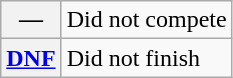<table class="wikitable">
<tr>
<th scope="row">—</th>
<td>Did not compete</td>
</tr>
<tr>
<th scope="row"><a href='#'>DNF</a></th>
<td>Did not finish</td>
</tr>
</table>
